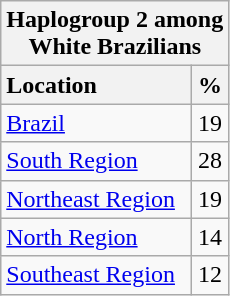<table class="wikitable floatright">
<tr>
<th colspan=2>Haplogroup 2 among<br>White Brazilians</th>
</tr>
<tr>
<th scope=row style="text-align:left;">Location</th>
<th style="text-align:center;">%</th>
</tr>
<tr>
<td><a href='#'>Brazil</a></td>
<td style="text-align:center;">19</td>
</tr>
<tr>
<td><a href='#'>South Region</a></td>
<td style="text-align:center;">28</td>
</tr>
<tr>
<td><a href='#'>Northeast Region</a></td>
<td style="text-align:center;">19</td>
</tr>
<tr>
<td><a href='#'>North Region</a></td>
<td style="text-align:center;">14</td>
</tr>
<tr>
<td><a href='#'>Southeast Region</a></td>
<td style="text-align:center;">12</td>
</tr>
</table>
